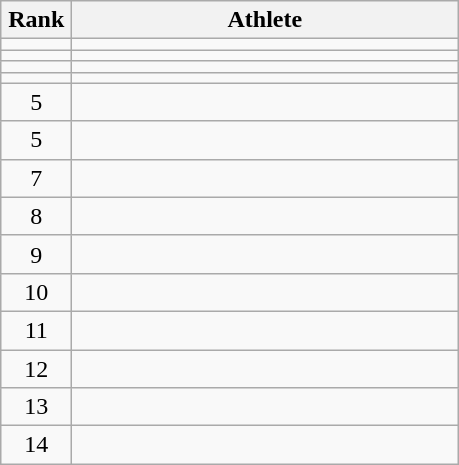<table class="wikitable" style="text-align: center;">
<tr>
<th width=40>Rank</th>
<th width=250>Athlete</th>
</tr>
<tr>
<td></td>
<td align=left></td>
</tr>
<tr>
<td></td>
<td align=left></td>
</tr>
<tr>
<td></td>
<td align=left></td>
</tr>
<tr>
<td></td>
<td align=left></td>
</tr>
<tr>
<td>5</td>
<td align=left></td>
</tr>
<tr>
<td>5</td>
<td align=left></td>
</tr>
<tr>
<td>7</td>
<td align=left></td>
</tr>
<tr>
<td>8</td>
<td align=left></td>
</tr>
<tr>
<td>9</td>
<td align=left></td>
</tr>
<tr>
<td>10</td>
<td align=left></td>
</tr>
<tr>
<td>11</td>
<td align=left></td>
</tr>
<tr>
<td>12</td>
<td align=left></td>
</tr>
<tr>
<td>13</td>
<td align=left></td>
</tr>
<tr>
<td>14</td>
<td align=left></td>
</tr>
</table>
